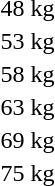<table>
<tr>
<td rowspan=2>48 kg<br></td>
<td rowspan=2></td>
<td rowspan=2></td>
<td></td>
</tr>
<tr>
<td></td>
</tr>
<tr>
<td rowspan=2>53 kg<br></td>
<td rowspan=2></td>
<td rowspan=2></td>
<td></td>
</tr>
<tr>
<td></td>
</tr>
<tr>
<td rowspan=2>58 kg<br></td>
<td rowspan=2></td>
<td rowspan=2></td>
<td></td>
</tr>
<tr>
<td></td>
</tr>
<tr>
<td rowspan=2>63 kg<br></td>
<td rowspan=2></td>
<td rowspan=2></td>
<td></td>
</tr>
<tr>
<td></td>
</tr>
<tr>
<td rowspan=2>69 kg<br></td>
<td rowspan=2></td>
<td rowspan=2></td>
<td></td>
</tr>
<tr>
<td></td>
</tr>
<tr>
<td rowspan=2>75 kg<br></td>
<td rowspan=2></td>
<td rowspan=2></td>
<td></td>
</tr>
<tr>
<td></td>
</tr>
</table>
